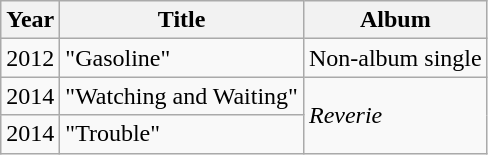<table class="wikitable">
<tr>
<th>Year</th>
<th>Title</th>
<th>Album</th>
</tr>
<tr>
<td>2012</td>
<td>"Gasoline"</td>
<td>Non-album single</td>
</tr>
<tr>
<td>2014</td>
<td>"Watching and Waiting"</td>
<td rowspan="2"><em>Reverie</em></td>
</tr>
<tr>
<td>2014</td>
<td>"Trouble"</td>
</tr>
</table>
